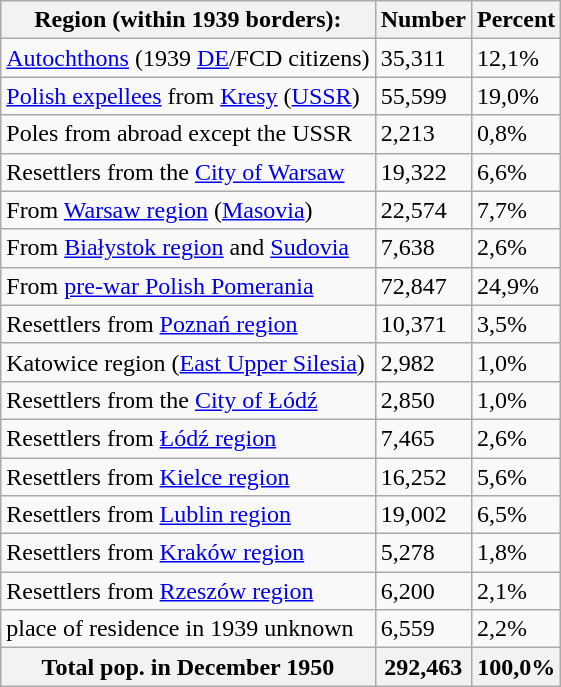<table class="wikitable sortable">
<tr>
<th>Region (within 1939 borders):</th>
<th>Number</th>
<th>Percent</th>
</tr>
<tr>
<td><a href='#'>Autochthons</a> (1939 <a href='#'>DE</a>/FCD citizens)</td>
<td>35,311</td>
<td>12,1%</td>
</tr>
<tr>
<td><a href='#'>Polish expellees</a> from <a href='#'>Kresy</a> (<a href='#'>USSR</a>)</td>
<td>55,599</td>
<td>19,0%</td>
</tr>
<tr>
<td>Poles from abroad except the USSR</td>
<td>2,213</td>
<td>0,8%</td>
</tr>
<tr>
<td>Resettlers from the <a href='#'>City of Warsaw</a></td>
<td>19,322</td>
<td>6,6%</td>
</tr>
<tr>
<td>From <a href='#'>Warsaw region</a> (<a href='#'>Masovia</a>)</td>
<td>22,574</td>
<td>7,7%</td>
</tr>
<tr>
<td>From <a href='#'>Białystok region</a> and <a href='#'>Sudovia</a></td>
<td>7,638</td>
<td>2,6%</td>
</tr>
<tr>
<td>From <a href='#'>pre-war Polish Pomerania</a></td>
<td>72,847</td>
<td>24,9%</td>
</tr>
<tr>
<td>Resettlers from <a href='#'>Poznań region</a></td>
<td>10,371</td>
<td>3,5%</td>
</tr>
<tr>
<td>Katowice region (<a href='#'>East Upper Silesia</a>)</td>
<td>2,982</td>
<td>1,0%</td>
</tr>
<tr>
<td>Resettlers from the <a href='#'>City of Łódź</a></td>
<td>2,850</td>
<td>1,0%</td>
</tr>
<tr>
<td>Resettlers from <a href='#'>Łódź region</a></td>
<td>7,465</td>
<td>2,6%</td>
</tr>
<tr>
<td>Resettlers from <a href='#'>Kielce region</a></td>
<td>16,252</td>
<td>5,6%</td>
</tr>
<tr>
<td>Resettlers from <a href='#'>Lublin region</a></td>
<td>19,002</td>
<td>6,5%</td>
</tr>
<tr>
<td>Resettlers from <a href='#'>Kraków region</a></td>
<td>5,278</td>
<td>1,8%</td>
</tr>
<tr>
<td>Resettlers from <a href='#'>Rzeszów region</a></td>
<td>6,200</td>
<td>2,1%</td>
</tr>
<tr>
<td>place of residence in 1939 unknown</td>
<td>6,559</td>
<td>2,2%</td>
</tr>
<tr>
<th>Total pop. in December 1950</th>
<th><strong>292,463</strong></th>
<th>100,0%</th>
</tr>
</table>
